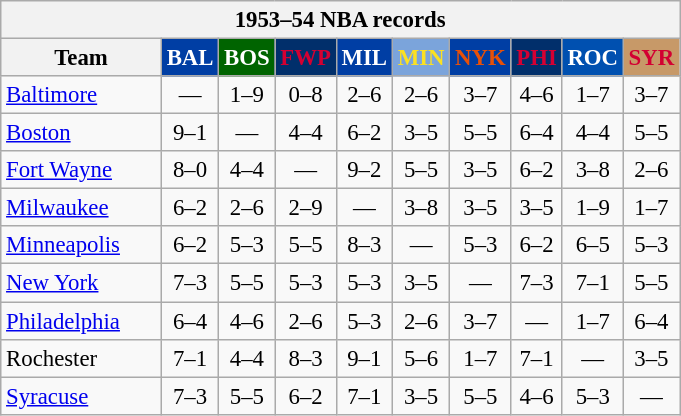<table class="wikitable" style="font-size:95%; text-align:center;">
<tr>
<th colspan=10>1953–54 NBA records</th>
</tr>
<tr>
<th width=100>Team</th>
<th style="background:#003EA4;color:#FFFFFF;width=35">BAL</th>
<th style="background:#006400;color:#FFFFFF;width=35">BOS</th>
<th style="background:#012F6B;color:#D40032;width=35">FWP</th>
<th style="background:#003EA4;color:#FFFFFF;width=35">MIL</th>
<th style="background:#7BA4DB;color:#FBE122;width=35">MIN</th>
<th style="background:#003EA4;color:#E85109;width=35">NYK</th>
<th style="background:#012F6B;color:#D50033;width=35">PHI</th>
<th style="background:#0050B0;color:#FFFFFF;width=35">ROC</th>
<th style="background:#C79968;color:#D20032;width=35">SYR</th>
</tr>
<tr>
<td style="text-align:left;"><a href='#'>Baltimore</a></td>
<td>—</td>
<td>1–9</td>
<td>0–8</td>
<td>2–6</td>
<td>2–6</td>
<td>3–7</td>
<td>4–6</td>
<td>1–7</td>
<td>3–7</td>
</tr>
<tr>
<td style="text-align:left;"><a href='#'>Boston</a></td>
<td>9–1</td>
<td>—</td>
<td>4–4</td>
<td>6–2</td>
<td>3–5</td>
<td>5–5</td>
<td>6–4</td>
<td>4–4</td>
<td>5–5</td>
</tr>
<tr>
<td style="text-align:left;"><a href='#'>Fort Wayne</a></td>
<td>8–0</td>
<td>4–4</td>
<td>—</td>
<td>9–2</td>
<td>5–5</td>
<td>3–5</td>
<td>6–2</td>
<td>3–8</td>
<td>2–6</td>
</tr>
<tr>
<td style="text-align:left;"><a href='#'>Milwaukee</a></td>
<td>6–2</td>
<td>2–6</td>
<td>2–9</td>
<td>—</td>
<td>3–8</td>
<td>3–5</td>
<td>3–5</td>
<td>1–9</td>
<td>1–7</td>
</tr>
<tr>
<td style="text-align:left;"><a href='#'>Minneapolis</a></td>
<td>6–2</td>
<td>5–3</td>
<td>5–5</td>
<td>8–3</td>
<td>—</td>
<td>5–3</td>
<td>6–2</td>
<td>6–5</td>
<td>5–3</td>
</tr>
<tr>
<td style="text-align:left;"><a href='#'>New York</a></td>
<td>7–3</td>
<td>5–5</td>
<td>5–3</td>
<td>5–3</td>
<td>3–5</td>
<td>—</td>
<td>7–3</td>
<td>7–1</td>
<td>5–5</td>
</tr>
<tr>
<td style="text-align:left;"><a href='#'>Philadelphia</a></td>
<td>6–4</td>
<td>4–6</td>
<td>2–6</td>
<td>5–3</td>
<td>2–6</td>
<td>3–7</td>
<td>—</td>
<td>1–7</td>
<td>6–4</td>
</tr>
<tr>
<td style="text-align:left;">Rochester</td>
<td>7–1</td>
<td>4–4</td>
<td>8–3</td>
<td>9–1</td>
<td>5–6</td>
<td>1–7</td>
<td>7–1</td>
<td>—</td>
<td>3–5</td>
</tr>
<tr>
<td style="text-align:left;"><a href='#'>Syracuse</a></td>
<td>7–3</td>
<td>5–5</td>
<td>6–2</td>
<td>7–1</td>
<td>3–5</td>
<td>5–5</td>
<td>4–6</td>
<td>5–3</td>
<td>—</td>
</tr>
</table>
